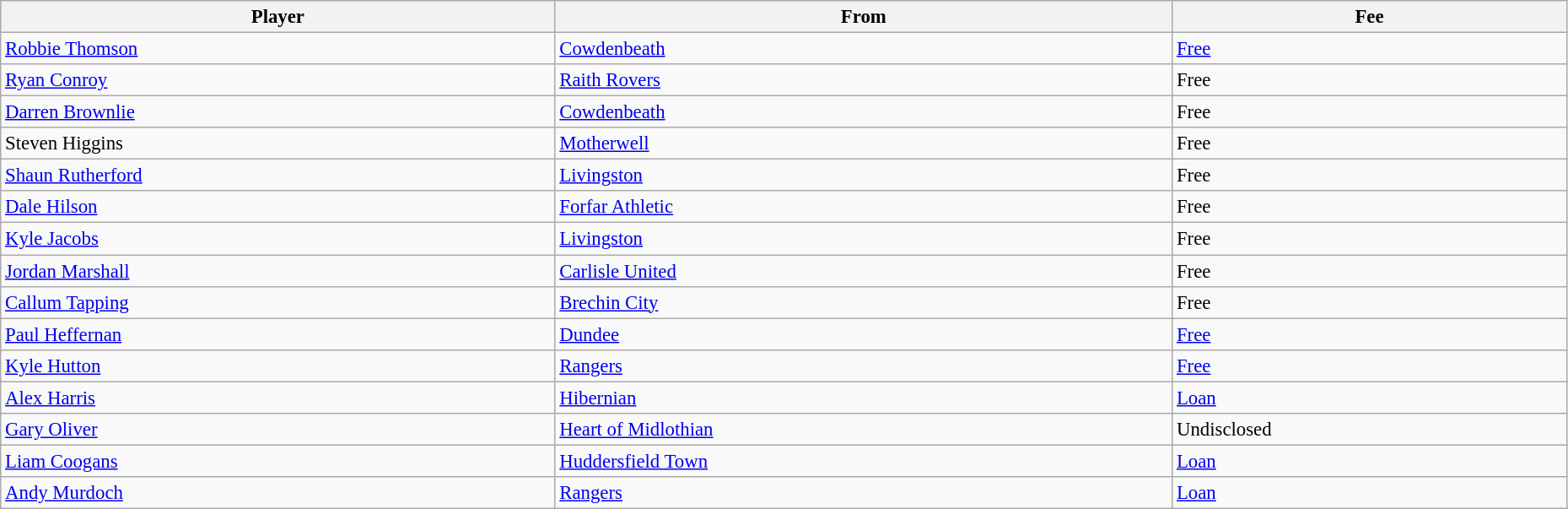<table class="wikitable" style="text-align:center; font-size:95%;width:98%; text-align:left">
<tr>
<th>Player</th>
<th>From</th>
<th>Fee</th>
</tr>
<tr>
<td> <a href='#'>Robbie Thomson</a></td>
<td> <a href='#'>Cowdenbeath</a></td>
<td><a href='#'>Free</a></td>
</tr>
<tr>
<td> <a href='#'>Ryan Conroy</a></td>
<td> <a href='#'>Raith Rovers</a></td>
<td>Free</td>
</tr>
<tr>
<td> <a href='#'>Darren Brownlie</a></td>
<td> <a href='#'>Cowdenbeath</a></td>
<td>Free</td>
</tr>
<tr>
<td> Steven Higgins</td>
<td> <a href='#'>Motherwell</a></td>
<td>Free</td>
</tr>
<tr>
<td> <a href='#'>Shaun Rutherford</a></td>
<td> <a href='#'>Livingston</a></td>
<td>Free</td>
</tr>
<tr>
<td> <a href='#'>Dale Hilson</a></td>
<td> <a href='#'>Forfar Athletic</a></td>
<td>Free</td>
</tr>
<tr>
<td> <a href='#'>Kyle Jacobs</a></td>
<td> <a href='#'>Livingston</a></td>
<td>Free</td>
</tr>
<tr>
<td> <a href='#'>Jordan Marshall</a></td>
<td> <a href='#'>Carlisle United</a></td>
<td>Free</td>
</tr>
<tr>
<td> <a href='#'>Callum Tapping</a></td>
<td> <a href='#'>Brechin City</a></td>
<td>Free</td>
</tr>
<tr>
<td> <a href='#'>Paul Heffernan</a></td>
<td> <a href='#'>Dundee</a></td>
<td><a href='#'>Free</a></td>
</tr>
<tr>
<td> <a href='#'>Kyle Hutton</a></td>
<td> <a href='#'>Rangers</a></td>
<td><a href='#'>Free</a></td>
</tr>
<tr>
<td> <a href='#'>Alex Harris</a></td>
<td> <a href='#'>Hibernian</a></td>
<td><a href='#'>Loan</a></td>
</tr>
<tr>
<td> <a href='#'>Gary Oliver</a></td>
<td> <a href='#'>Heart of Midlothian</a></td>
<td>Undisclosed</td>
</tr>
<tr>
<td> <a href='#'>Liam Coogans</a></td>
<td> <a href='#'>Huddersfield Town</a></td>
<td><a href='#'>Loan</a></td>
</tr>
<tr>
<td> <a href='#'>Andy Murdoch</a></td>
<td> <a href='#'>Rangers</a></td>
<td><a href='#'>Loan</a></td>
</tr>
</table>
